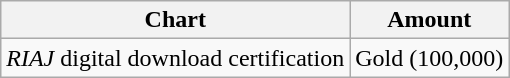<table class="wikitable">
<tr>
<th>Chart</th>
<th>Amount</th>
</tr>
<tr>
<td><em>RIAJ</em> digital download certification</td>
<td align="center">Gold (100,000)</td>
</tr>
</table>
